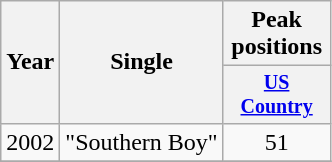<table class="wikitable">
<tr>
<th rowspan="2">Year</th>
<th rowspan="2">Single</th>
<th>Peak positions</th>
</tr>
<tr style="font-size:smaller;">
<th width="65"><a href='#'>US Country</a></th>
</tr>
<tr>
<td>2002</td>
<td>"Southern Boy"</td>
<td align="center">51</td>
</tr>
<tr>
</tr>
</table>
